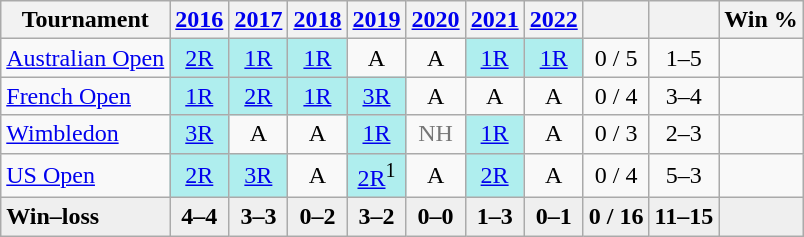<table class=wikitable style=text-align:center>
<tr>
<th>Tournament</th>
<th><a href='#'>2016</a></th>
<th><a href='#'>2017</a></th>
<th><a href='#'>2018</a></th>
<th><a href='#'>2019</a></th>
<th><a href='#'>2020</a></th>
<th><a href='#'>2021</a></th>
<th><a href='#'>2022</a></th>
<th></th>
<th></th>
<th>Win %</th>
</tr>
<tr>
<td align=left><a href='#'>Australian Open</a></td>
<td bgcolor=afeeee><a href='#'>2R</a></td>
<td bgcolor=afeeee><a href='#'>1R</a></td>
<td bgcolor=afeeee><a href='#'>1R</a></td>
<td>A</td>
<td>A</td>
<td bgcolor=afeeee><a href='#'>1R</a></td>
<td bgcolor=afeeee><a href='#'>1R</a></td>
<td>0 / 5</td>
<td>1–5</td>
<td></td>
</tr>
<tr>
<td align=left><a href='#'>French Open</a></td>
<td bgcolor=afeeee><a href='#'>1R</a></td>
<td bgcolor=afeeee><a href='#'>2R</a></td>
<td bgcolor=afeeee><a href='#'>1R</a></td>
<td bgcolor=afeeee><a href='#'>3R</a></td>
<td>A</td>
<td>A</td>
<td>A</td>
<td>0 / 4</td>
<td>3–4</td>
<td></td>
</tr>
<tr>
<td align=left><a href='#'>Wimbledon</a></td>
<td bgcolor=afeeee><a href='#'>3R</a></td>
<td>A</td>
<td>A</td>
<td bgcolor=afeeee><a href='#'>1R</a></td>
<td style=color:#767676>NH</td>
<td style=background:#afeeee><a href='#'>1R</a></td>
<td>A</td>
<td>0 / 3</td>
<td>2–3</td>
<td></td>
</tr>
<tr>
<td align=left><a href='#'>US Open</a></td>
<td bgcolor=afeeee><a href='#'>2R</a></td>
<td bgcolor=afeeee><a href='#'>3R</a></td>
<td>A</td>
<td bgcolor=afeeee><a href='#'>2R</a><sup>1</sup></td>
<td>A</td>
<td bgcolor=afeeee><a href='#'>2R</a></td>
<td>A</td>
<td>0 / 4</td>
<td>5–3</td>
<td></td>
</tr>
<tr style=background:#efefef;font-weight:bold>
<td style=text-align:left>Win–loss</td>
<td>4–4</td>
<td>3–3</td>
<td>0–2</td>
<td>3–2</td>
<td>0–0</td>
<td>1–3</td>
<td>0–1</td>
<td>0 / 16</td>
<td>11–15</td>
<td></td>
</tr>
</table>
